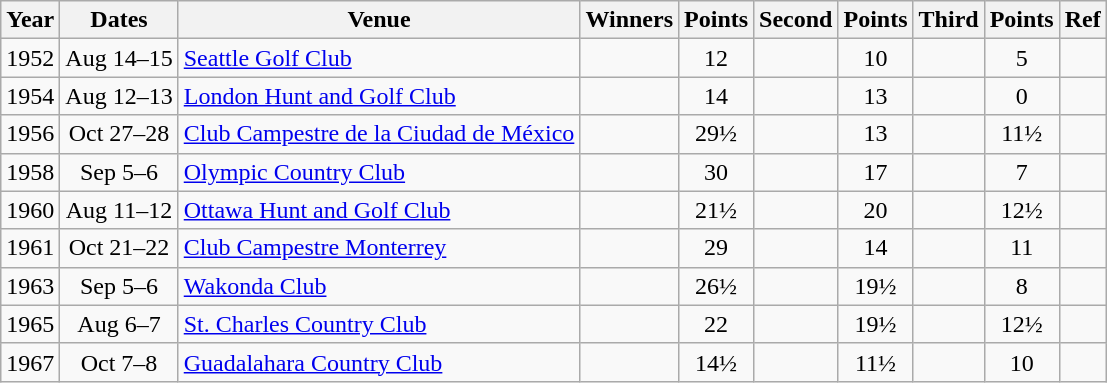<table class="wikitable" style="text-align: center">
<tr>
<th>Year</th>
<th>Dates</th>
<th>Venue</th>
<th>Winners</th>
<th>Points</th>
<th>Second</th>
<th>Points</th>
<th>Third</th>
<th>Points</th>
<th>Ref</th>
</tr>
<tr>
<td>1952</td>
<td>Aug 14–15</td>
<td align="left"><a href='#'>Seattle Golf Club</a></td>
<td align="left"></td>
<td>12</td>
<td align="left"></td>
<td>10</td>
<td align="left"></td>
<td>5</td>
<td></td>
</tr>
<tr>
<td>1954</td>
<td>Aug 12–13</td>
<td align="left"><a href='#'>London Hunt and Golf Club</a></td>
<td align="left"></td>
<td>14</td>
<td align="left"></td>
<td>13</td>
<td align="left"></td>
<td>0</td>
<td></td>
</tr>
<tr>
<td>1956</td>
<td>Oct 27–28</td>
<td align="left"><a href='#'>Club Campestre de la Ciudad de México</a></td>
<td align="left"></td>
<td>29½</td>
<td align="left"></td>
<td>13</td>
<td align="left"></td>
<td>11½</td>
<td></td>
</tr>
<tr>
<td>1958</td>
<td>Sep 5–6</td>
<td align="left"><a href='#'>Olympic Country Club</a></td>
<td align="left"></td>
<td>30</td>
<td align="left"></td>
<td>17</td>
<td align="left"></td>
<td>7</td>
<td></td>
</tr>
<tr>
<td>1960</td>
<td>Aug 11–12</td>
<td align="left"><a href='#'>Ottawa Hunt and Golf Club</a></td>
<td align="left"></td>
<td>21½</td>
<td align="left"></td>
<td>20</td>
<td align="left"></td>
<td>12½</td>
<td></td>
</tr>
<tr>
<td>1961</td>
<td>Oct 21–22</td>
<td align="left"><a href='#'>Club Campestre Monterrey</a></td>
<td align="left"></td>
<td>29</td>
<td align="left"></td>
<td>14</td>
<td align="left"></td>
<td>11</td>
<td></td>
</tr>
<tr>
<td>1963</td>
<td>Sep 5–6</td>
<td align="left"><a href='#'>Wakonda Club</a></td>
<td align="left"></td>
<td>26½</td>
<td align="left"></td>
<td>19½</td>
<td align="left"></td>
<td>8</td>
<td></td>
</tr>
<tr>
<td>1965</td>
<td>Aug 6–7</td>
<td align="left"><a href='#'>St. Charles Country Club</a></td>
<td align="left"></td>
<td>22</td>
<td align="left"></td>
<td>19½</td>
<td align="left"></td>
<td>12½</td>
<td></td>
</tr>
<tr>
<td>1967</td>
<td>Oct 7–8</td>
<td align="left"><a href='#'>Guadalahara Country Club</a></td>
<td align="left"></td>
<td>14½</td>
<td align="left"></td>
<td>11½</td>
<td align="left"></td>
<td>10</td>
<td></td>
</tr>
</table>
